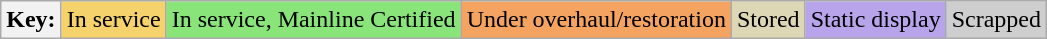<table class="wikitable">
<tr>
<th>Key:</th>
<td style="background:#f5d26c;">In service</td>
<td style="background:#89e579;">In service, Mainline Certified</td>
<td style="background:#f4a460;">Under overhaul/restoration</td>
<td style="background:#ded7b6;">Stored</td>
<td style="background:#b7a4eb;">Static display</td>
<td style="background:#cecece;">Scrapped</td>
</tr>
</table>
